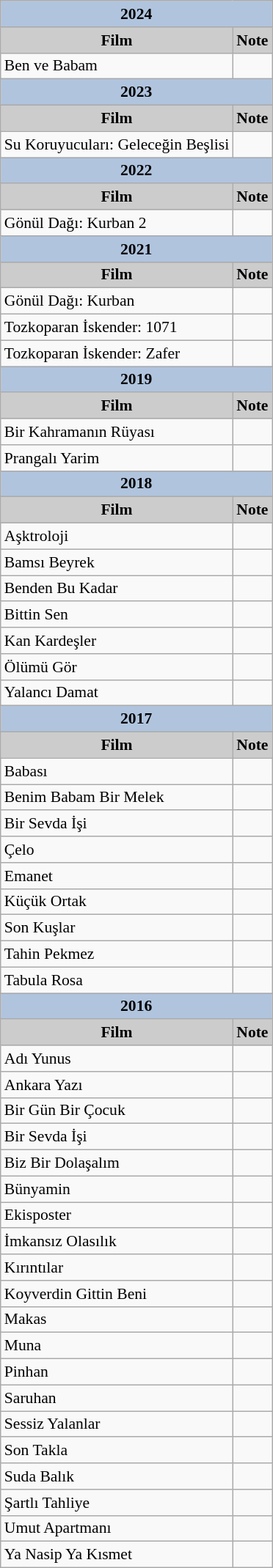<table class="wikitable sortable" style="font-size:90%">
<tr>
<th colspan="2" style="background-color:LightSteelBlue">2024</th>
</tr>
<tr>
<th style="background-color:#CCCCCC">Film</th>
<th style="background-color:#CCCCCC">Note</th>
</tr>
<tr>
<td>Ben ve Babam</td>
<td></td>
</tr>
<tr>
<th colspan="2" style="background-color:LightSteelBlue">2023</th>
</tr>
<tr>
<th style="background-color:#CCCCCC">Film</th>
<th style="background-color:#CCCCCC">Note</th>
</tr>
<tr>
<td>Su Koruyucuları: Geleceğin Beşlisi</td>
<td></td>
</tr>
<tr>
<th colspan="2" style="background-color:LightSteelBlue">2022</th>
</tr>
<tr>
<th style="background-color:#CCCCCC">Film</th>
<th style="background-color:#CCCCCC">Note</th>
</tr>
<tr>
<td>Gönül Dağı: Kurban 2</td>
<td></td>
</tr>
<tr>
<th colspan="2" style="background-color:LightSteelBlue">2021</th>
</tr>
<tr>
<th style="background-color:#CCCCCC">Film</th>
<th style="background-color:#CCCCCC">Note</th>
</tr>
<tr>
<td>Gönül Dağı: Kurban</td>
<td></td>
</tr>
<tr>
<td>Tozkoparan İskender: 1071</td>
<td></td>
</tr>
<tr>
<td>Tozkoparan İskender: Zafer</td>
<td></td>
</tr>
<tr>
<th colspan="2" style="background-color:LightSteelBlue">2019</th>
</tr>
<tr>
<th style="background-color:#CCCCCC">Film</th>
<th style="background-color:#CCCCCC">Note</th>
</tr>
<tr>
<td>Bir Kahramanın Rüyası</td>
<td></td>
</tr>
<tr>
<td>Prangalı Yarim</td>
<td></td>
</tr>
<tr>
<th colspan="2" style="background-color:LightSteelBlue">2018</th>
</tr>
<tr>
<th style="background-color:#CCCCCC">Film</th>
<th style="background-color:#CCCCCC">Note</th>
</tr>
<tr>
<td>Aşktroloji</td>
<td></td>
</tr>
<tr>
<td>Bamsı Beyrek</td>
<td></td>
</tr>
<tr>
<td>Benden Bu Kadar</td>
<td></td>
</tr>
<tr>
<td>Bittin Sen</td>
<td></td>
</tr>
<tr>
<td>Kan Kardeşler</td>
<td></td>
</tr>
<tr>
<td>Ölümü Gör</td>
<td></td>
</tr>
<tr>
<td>Yalancı Damat</td>
<td></td>
</tr>
<tr>
<th colspan="2" style="background-color:LightSteelBlue">2017</th>
</tr>
<tr>
<th style="background-color:#CCCCCC">Film</th>
<th style="background-color:#CCCCCC">Note</th>
</tr>
<tr>
<td>Babası</td>
<td></td>
</tr>
<tr>
<td>Benim Babam Bir Melek</td>
<td></td>
</tr>
<tr>
<td>Bir Sevda İşi</td>
<td></td>
</tr>
<tr>
<td>Çelo</td>
<td></td>
</tr>
<tr>
<td>Emanet</td>
<td></td>
</tr>
<tr>
<td>Küçük Ortak</td>
<td></td>
</tr>
<tr>
<td>Son Kuşlar</td>
<td></td>
</tr>
<tr>
<td>Tahin Pekmez</td>
<td></td>
</tr>
<tr>
<td>Tabula Rosa</td>
<td></td>
</tr>
<tr>
<th colspan="2" style="background-color:LightSteelBlue">2016</th>
</tr>
<tr>
<th style="background-color:#CCCCCC">Film</th>
<th style="background-color:#CCCCCC">Note</th>
</tr>
<tr>
<td>Adı Yunus</td>
<td></td>
</tr>
<tr>
<td>Ankara Yazı</td>
<td></td>
</tr>
<tr>
<td>Bir Gün Bir Çocuk</td>
<td></td>
</tr>
<tr>
<td>Bir Sevda İşi</td>
<td></td>
</tr>
<tr>
<td>Biz Bir Dolaşalım</td>
<td></td>
</tr>
<tr>
<td>Bünyamin</td>
<td></td>
</tr>
<tr>
<td>Ekisposter</td>
<td></td>
</tr>
<tr>
<td>İmkansız Olasılık</td>
<td></td>
</tr>
<tr>
<td>Kırıntılar</td>
<td></td>
</tr>
<tr>
<td>Koyverdin Gittin Beni</td>
<td></td>
</tr>
<tr>
<td>Makas</td>
<td></td>
</tr>
<tr>
<td>Muna</td>
<td></td>
</tr>
<tr>
<td>Pinhan</td>
<td></td>
</tr>
<tr>
<td>Saruhan</td>
<td></td>
</tr>
<tr>
<td>Sessiz Yalanlar</td>
<td></td>
</tr>
<tr>
<td>Son Takla</td>
<td></td>
</tr>
<tr>
<td>Suda Balık</td>
<td></td>
</tr>
<tr>
<td>Şartlı Tahliye</td>
<td></td>
</tr>
<tr>
<td>Umut Apartmanı</td>
<td></td>
</tr>
<tr>
<td>Ya Nasip Ya Kısmet</td>
<td></td>
</tr>
</table>
